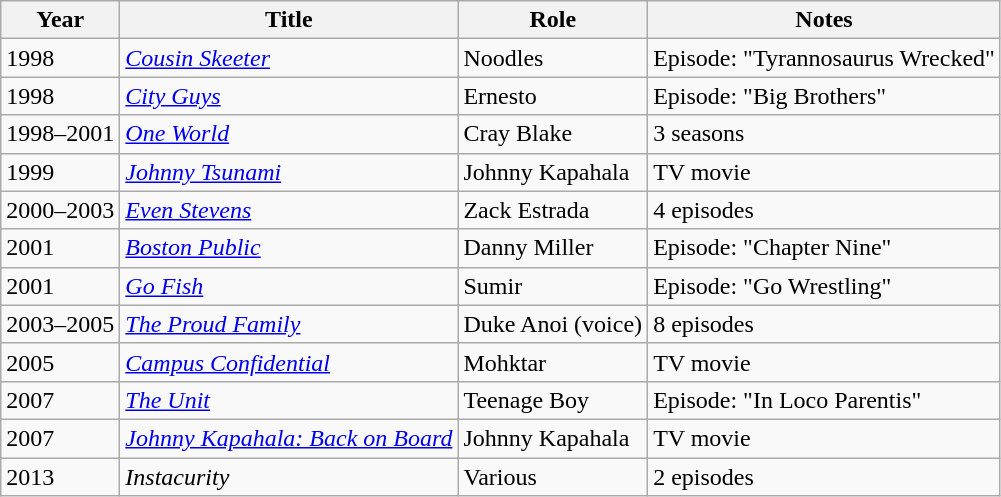<table class="wikitable sortable">
<tr>
<th>Year</th>
<th>Title</th>
<th>Role</th>
<th>Notes</th>
</tr>
<tr>
<td>1998</td>
<td><em><a href='#'>Cousin Skeeter</a></em></td>
<td>Noodles</td>
<td>Episode: "Tyrannosaurus Wrecked"</td>
</tr>
<tr>
<td>1998</td>
<td><em><a href='#'>City Guys</a></em></td>
<td>Ernesto</td>
<td>Episode: "Big Brothers"</td>
</tr>
<tr>
<td>1998–2001</td>
<td><em><a href='#'>One World</a></em></td>
<td>Cray Blake</td>
<td>3 seasons</td>
</tr>
<tr>
<td>1999</td>
<td><em><a href='#'>Johnny Tsunami</a></em></td>
<td>Johnny Kapahala</td>
<td>TV movie</td>
</tr>
<tr>
<td>2000–2003</td>
<td><em><a href='#'>Even Stevens</a></em></td>
<td>Zack Estrada</td>
<td>4 episodes</td>
</tr>
<tr>
<td>2001</td>
<td><em><a href='#'>Boston Public</a></em></td>
<td>Danny Miller</td>
<td>Episode: "Chapter Nine"</td>
</tr>
<tr>
<td>2001</td>
<td><em><a href='#'>Go Fish</a></em></td>
<td>Sumir</td>
<td>Episode: "Go Wrestling"</td>
</tr>
<tr>
<td>2003–2005</td>
<td><em><a href='#'>The Proud Family</a></em></td>
<td>Duke Anoi (voice)</td>
<td>8 episodes</td>
</tr>
<tr>
<td>2005</td>
<td><em><a href='#'>Campus Confidential</a></em></td>
<td>Mohktar</td>
<td>TV movie</td>
</tr>
<tr>
<td>2007</td>
<td><em><a href='#'>The Unit</a></em></td>
<td>Teenage Boy</td>
<td>Episode: "In Loco Parentis"</td>
</tr>
<tr>
<td>2007</td>
<td><em><a href='#'>Johnny Kapahala: Back on Board</a></em></td>
<td>Johnny Kapahala</td>
<td>TV movie</td>
</tr>
<tr>
<td>2013</td>
<td><em>Instacurity</em></td>
<td>Various</td>
<td>2 episodes</td>
</tr>
</table>
